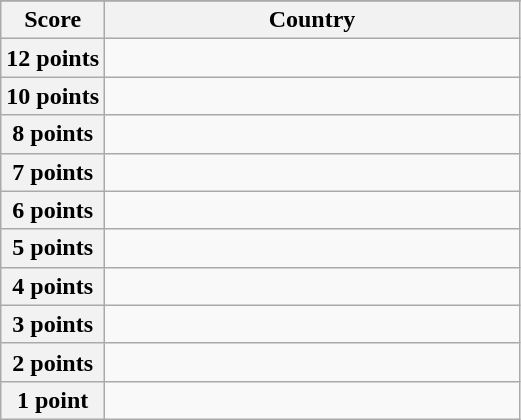<table class="wikitable">
<tr>
</tr>
<tr>
<th scope="col" width="20%">Score</th>
<th scope="col">Country</th>
</tr>
<tr>
<th scope="row">12 points</th>
<td></td>
</tr>
<tr>
<th scope="row">10 points</th>
<td></td>
</tr>
<tr>
<th scope="row">8 points</th>
<td></td>
</tr>
<tr>
<th scope="row">7 points</th>
<td></td>
</tr>
<tr>
<th scope="row">6 points</th>
<td></td>
</tr>
<tr>
<th scope="row">5 points</th>
<td></td>
</tr>
<tr>
<th scope="row">4 points</th>
<td></td>
</tr>
<tr>
<th scope="row">3 points</th>
<td></td>
</tr>
<tr>
<th scope="row">2 points</th>
<td></td>
</tr>
<tr>
<th scope="row">1 point</th>
<td></td>
</tr>
</table>
